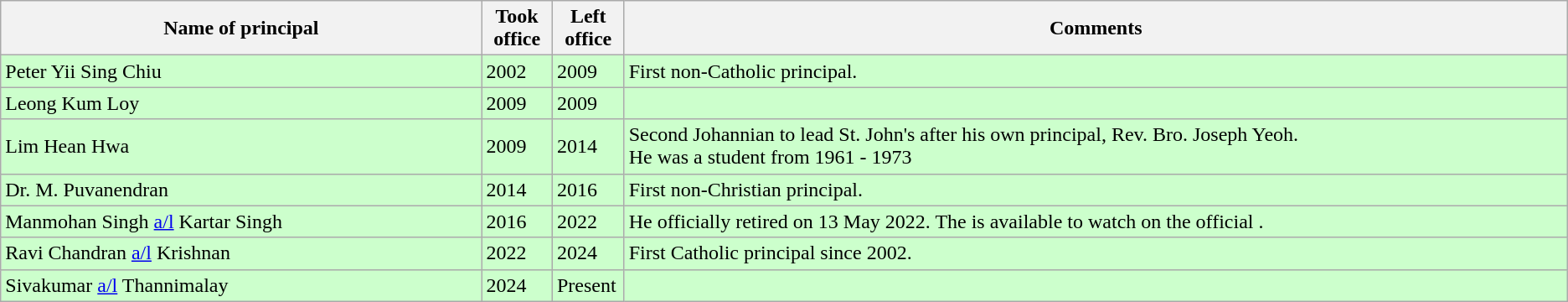<table class="wikitable">
<tr>
<th scope="col" width="400">Name of principal</th>
<th scope="col" width="50">Took office</th>
<th scope="col" width="50">Left office</th>
<th scope="col" width="800">Comments</th>
</tr>
<tr bgcolor="#CCFFCC">
<td>Peter Yii Sing Chiu</td>
<td>2002</td>
<td>2009</td>
<td>First non-Catholic principal.</td>
</tr>
<tr bgcolor="#CCFFCC">
<td>Leong Kum Loy</td>
<td>2009</td>
<td>2009</td>
<td></td>
</tr>
<tr bgcolor="#CCFFCC">
<td>Lim Hean Hwa</td>
<td>2009</td>
<td>2014</td>
<td>Second Johannian to lead St. John's after his own principal, Rev. Bro. Joseph Yeoh.<br>He was a student from 1961 - 1973</td>
</tr>
<tr bgcolor="#CCFFCC">
<td>Dr. M. Puvanendran</td>
<td>2014</td>
<td>2016</td>
<td>First non-Christian principal.</td>
</tr>
<tr bgcolor="#CCFFCC">
<td>Manmohan Singh <a href='#'>a/l</a> Kartar Singh</td>
<td>2016</td>
<td>2022</td>
<td>He officially retired on 13 May 2022. The  is available to watch on the official .</td>
</tr>
<tr bgcolor="#CCFFCC">
<td>Ravi Chandran <a href='#'>a/l</a> Krishnan</td>
<td>2022</td>
<td>2024</td>
<td>First Catholic principal since 2002.</td>
</tr>
<tr bgcolor="#CCFFCC">
<td>Sivakumar <a href='#'>a/l</a> Thannimalay</td>
<td>2024</td>
<td>Present</td>
<td></td>
</tr>
</table>
